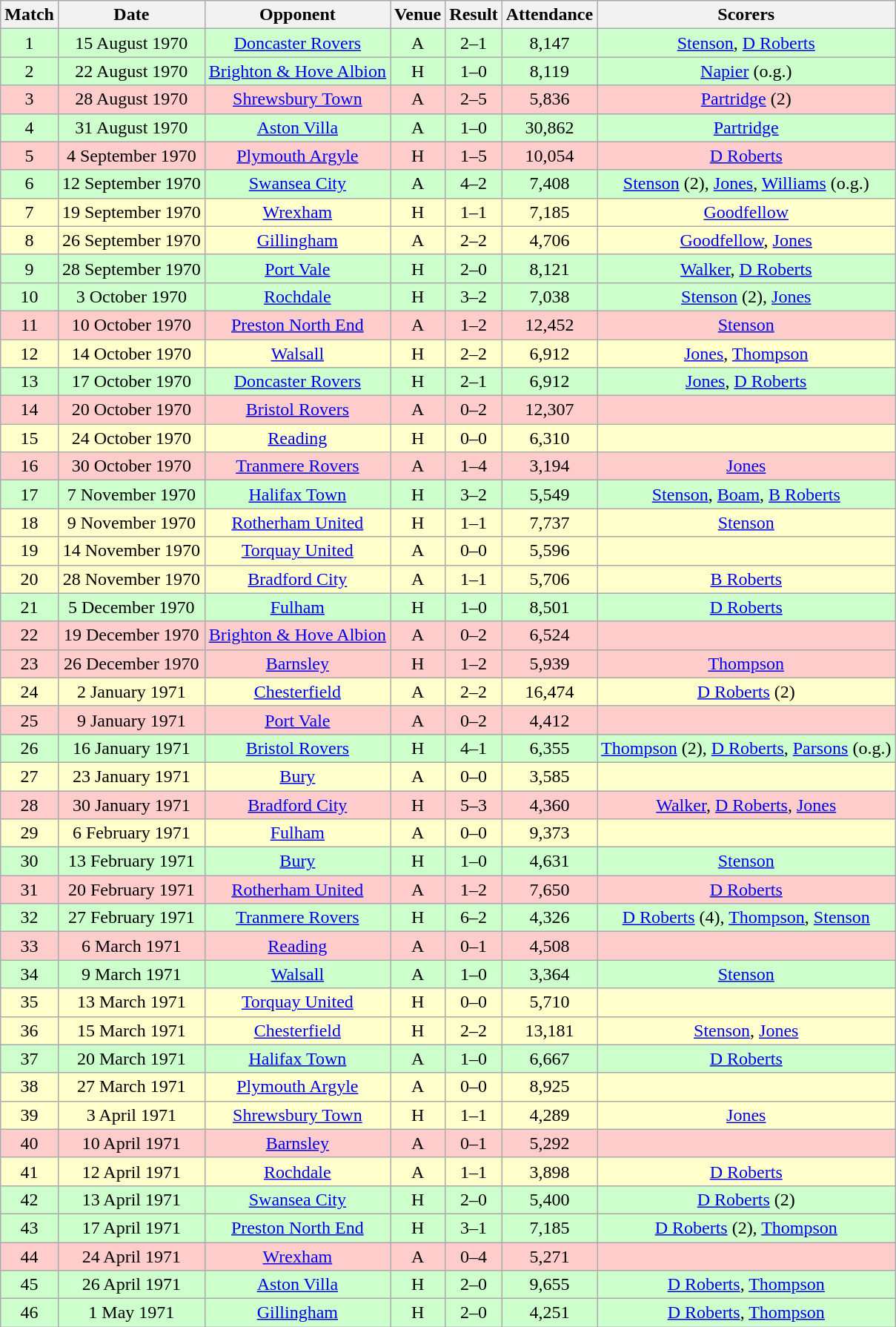<table class="wikitable" style="font-size:100%; text-align:center">
<tr>
<th>Match</th>
<th>Date</th>
<th>Opponent</th>
<th>Venue</th>
<th>Result</th>
<th>Attendance</th>
<th>Scorers</th>
</tr>
<tr style="background: #CCFFCC;">
<td>1</td>
<td>15 August 1970</td>
<td><a href='#'>Doncaster Rovers</a></td>
<td>A</td>
<td>2–1</td>
<td>8,147</td>
<td><a href='#'>Stenson</a>, <a href='#'>D Roberts</a></td>
</tr>
<tr style="background: #CCFFCC;">
<td>2</td>
<td>22 August 1970</td>
<td><a href='#'>Brighton & Hove Albion</a></td>
<td>H</td>
<td>1–0</td>
<td>8,119</td>
<td><a href='#'>Napier</a> (o.g.)</td>
</tr>
<tr style="background: #FFCCCC;">
<td>3</td>
<td>28 August 1970</td>
<td><a href='#'>Shrewsbury Town</a></td>
<td>A</td>
<td>2–5</td>
<td>5,836</td>
<td><a href='#'>Partridge</a> (2)</td>
</tr>
<tr style="background: #CCFFCC;">
<td>4</td>
<td>31 August 1970</td>
<td><a href='#'>Aston Villa</a></td>
<td>A</td>
<td>1–0</td>
<td>30,862</td>
<td><a href='#'>Partridge</a></td>
</tr>
<tr style="background: #FFCCCC;">
<td>5</td>
<td>4 September 1970</td>
<td><a href='#'>Plymouth Argyle</a></td>
<td>H</td>
<td>1–5</td>
<td>10,054</td>
<td><a href='#'>D Roberts</a></td>
</tr>
<tr style="background: #CCFFCC;">
<td>6</td>
<td>12 September 1970</td>
<td><a href='#'>Swansea City</a></td>
<td>A</td>
<td>4–2</td>
<td>7,408</td>
<td><a href='#'>Stenson</a> (2), <a href='#'>Jones</a>, <a href='#'>Williams</a> (o.g.)</td>
</tr>
<tr style="background: #FFFFCC;">
<td>7</td>
<td>19 September 1970</td>
<td><a href='#'>Wrexham</a></td>
<td>H</td>
<td>1–1</td>
<td>7,185</td>
<td><a href='#'>Goodfellow</a></td>
</tr>
<tr style="background: #FFFFCC;">
<td>8</td>
<td>26 September 1970</td>
<td><a href='#'>Gillingham</a></td>
<td>A</td>
<td>2–2</td>
<td>4,706</td>
<td><a href='#'>Goodfellow</a>, <a href='#'>Jones</a></td>
</tr>
<tr style="background: #CCFFCC;">
<td>9</td>
<td>28 September 1970</td>
<td><a href='#'>Port Vale</a></td>
<td>H</td>
<td>2–0</td>
<td>8,121</td>
<td><a href='#'>Walker</a>, <a href='#'>D Roberts</a></td>
</tr>
<tr style="background: #CCFFCC;">
<td>10</td>
<td>3 October 1970</td>
<td><a href='#'>Rochdale</a></td>
<td>H</td>
<td>3–2</td>
<td>7,038</td>
<td><a href='#'>Stenson</a> (2), <a href='#'>Jones</a></td>
</tr>
<tr style="background: #FFCCCC;">
<td>11</td>
<td>10 October 1970</td>
<td><a href='#'>Preston North End</a></td>
<td>A</td>
<td>1–2</td>
<td>12,452</td>
<td><a href='#'>Stenson</a></td>
</tr>
<tr style="background: #FFFFCC;">
<td>12</td>
<td>14 October 1970</td>
<td><a href='#'>Walsall</a></td>
<td>H</td>
<td>2–2</td>
<td>6,912</td>
<td><a href='#'>Jones</a>, <a href='#'>Thompson</a></td>
</tr>
<tr style="background: #CCFFCC;">
<td>13</td>
<td>17 October 1970</td>
<td><a href='#'>Doncaster Rovers</a></td>
<td>H</td>
<td>2–1</td>
<td>6,912</td>
<td><a href='#'>Jones</a>, <a href='#'>D Roberts</a></td>
</tr>
<tr style="background: #FFCCCC;">
<td>14</td>
<td>20 October 1970</td>
<td><a href='#'>Bristol Rovers</a></td>
<td>A</td>
<td>0–2</td>
<td>12,307</td>
<td></td>
</tr>
<tr style="background: #FFFFCC;">
<td>15</td>
<td>24 October 1970</td>
<td><a href='#'>Reading</a></td>
<td>H</td>
<td>0–0</td>
<td>6,310</td>
<td></td>
</tr>
<tr style="background: #FFCCCC;">
<td>16</td>
<td>30 October 1970</td>
<td><a href='#'>Tranmere Rovers</a></td>
<td>A</td>
<td>1–4</td>
<td>3,194</td>
<td><a href='#'>Jones</a></td>
</tr>
<tr style="background: #CCFFCC;">
<td>17</td>
<td>7 November 1970</td>
<td><a href='#'>Halifax Town</a></td>
<td>H</td>
<td>3–2</td>
<td>5,549</td>
<td><a href='#'>Stenson</a>, <a href='#'>Boam</a>, <a href='#'>B Roberts</a></td>
</tr>
<tr style="background: #FFFFCC;">
<td>18</td>
<td>9 November 1970</td>
<td><a href='#'>Rotherham United</a></td>
<td>H</td>
<td>1–1</td>
<td>7,737</td>
<td><a href='#'>Stenson</a></td>
</tr>
<tr style="background: #FFFFCC;">
<td>19</td>
<td>14 November 1970</td>
<td><a href='#'>Torquay United</a></td>
<td>A</td>
<td>0–0</td>
<td>5,596</td>
<td></td>
</tr>
<tr style="background: #FFFFCC;">
<td>20</td>
<td>28 November 1970</td>
<td><a href='#'>Bradford City</a></td>
<td>A</td>
<td>1–1</td>
<td>5,706</td>
<td><a href='#'>B Roberts</a></td>
</tr>
<tr style="background: #CCFFCC;">
<td>21</td>
<td>5 December 1970</td>
<td><a href='#'>Fulham</a></td>
<td>H</td>
<td>1–0</td>
<td>8,501</td>
<td><a href='#'>D Roberts</a></td>
</tr>
<tr style="background: #FFCCCC;">
<td>22</td>
<td>19 December 1970</td>
<td><a href='#'>Brighton & Hove Albion</a></td>
<td>A</td>
<td>0–2</td>
<td>6,524</td>
<td></td>
</tr>
<tr style="background: #FFCCCC;">
<td>23</td>
<td>26 December 1970</td>
<td><a href='#'>Barnsley</a></td>
<td>H</td>
<td>1–2</td>
<td>5,939</td>
<td><a href='#'>Thompson</a></td>
</tr>
<tr style="background: #FFFFCC;">
<td>24</td>
<td>2 January 1971</td>
<td><a href='#'>Chesterfield</a></td>
<td>A</td>
<td>2–2</td>
<td>16,474</td>
<td><a href='#'>D Roberts</a> (2)</td>
</tr>
<tr style="background: #FFCCCC;">
<td>25</td>
<td>9 January 1971</td>
<td><a href='#'>Port Vale</a></td>
<td>A</td>
<td>0–2</td>
<td>4,412</td>
<td></td>
</tr>
<tr style="background: #CCFFCC;">
<td>26</td>
<td>16 January 1971</td>
<td><a href='#'>Bristol Rovers</a></td>
<td>H</td>
<td>4–1</td>
<td>6,355</td>
<td><a href='#'>Thompson</a> (2), <a href='#'>D Roberts</a>, <a href='#'>Parsons</a> (o.g.)</td>
</tr>
<tr style="background: #FFFFCC;">
<td>27</td>
<td>23 January 1971</td>
<td><a href='#'>Bury</a></td>
<td>A</td>
<td>0–0</td>
<td>3,585</td>
<td></td>
</tr>
<tr style="background: #FFCCCC;">
<td>28</td>
<td>30 January 1971</td>
<td><a href='#'>Bradford City</a></td>
<td>H</td>
<td>5–3</td>
<td>4,360</td>
<td><a href='#'>Walker</a>, <a href='#'>D Roberts</a>, <a href='#'>Jones</a></td>
</tr>
<tr style="background: #FFFFCC;">
<td>29</td>
<td>6 February 1971</td>
<td><a href='#'>Fulham</a></td>
<td>A</td>
<td>0–0</td>
<td>9,373</td>
<td></td>
</tr>
<tr style="background: #CCFFCC;">
<td>30</td>
<td>13 February 1971</td>
<td><a href='#'>Bury</a></td>
<td>H</td>
<td>1–0</td>
<td>4,631</td>
<td><a href='#'>Stenson</a></td>
</tr>
<tr style="background: #FFCCCC;">
<td>31</td>
<td>20 February 1971</td>
<td><a href='#'>Rotherham United</a></td>
<td>A</td>
<td>1–2</td>
<td>7,650</td>
<td><a href='#'>D Roberts</a></td>
</tr>
<tr style="background: #CCFFCC;">
<td>32</td>
<td>27 February 1971</td>
<td><a href='#'>Tranmere Rovers</a></td>
<td>H</td>
<td>6–2</td>
<td>4,326</td>
<td><a href='#'>D Roberts</a> (4), <a href='#'>Thompson</a>, <a href='#'>Stenson</a></td>
</tr>
<tr style="background: #FFCCCC;">
<td>33</td>
<td>6 March 1971</td>
<td><a href='#'>Reading</a></td>
<td>A</td>
<td>0–1</td>
<td>4,508</td>
<td></td>
</tr>
<tr style="background: #CCFFCC;">
<td>34</td>
<td>9 March 1971</td>
<td><a href='#'>Walsall</a></td>
<td>A</td>
<td>1–0</td>
<td>3,364</td>
<td><a href='#'>Stenson</a></td>
</tr>
<tr style="background: #FFFFCC;">
<td>35</td>
<td>13 March 1971</td>
<td><a href='#'>Torquay United</a></td>
<td>H</td>
<td>0–0</td>
<td>5,710</td>
<td></td>
</tr>
<tr style="background: #FFFFCC;">
<td>36</td>
<td>15 March 1971</td>
<td><a href='#'>Chesterfield</a></td>
<td>H</td>
<td>2–2</td>
<td>13,181</td>
<td><a href='#'>Stenson</a>, <a href='#'>Jones</a></td>
</tr>
<tr style="background: #CCFFCC;">
<td>37</td>
<td>20 March 1971</td>
<td><a href='#'>Halifax Town</a></td>
<td>A</td>
<td>1–0</td>
<td>6,667</td>
<td><a href='#'>D Roberts</a></td>
</tr>
<tr style="background: #FFFFCC;">
<td>38</td>
<td>27 March 1971</td>
<td><a href='#'>Plymouth Argyle</a></td>
<td>A</td>
<td>0–0</td>
<td>8,925</td>
<td></td>
</tr>
<tr style="background: #FFFFCC;">
<td>39</td>
<td>3 April 1971</td>
<td><a href='#'>Shrewsbury Town</a></td>
<td>H</td>
<td>1–1</td>
<td>4,289</td>
<td><a href='#'>Jones</a></td>
</tr>
<tr style="background: #FFCCCC;">
<td>40</td>
<td>10 April 1971</td>
<td><a href='#'>Barnsley</a></td>
<td>A</td>
<td>0–1</td>
<td>5,292</td>
<td></td>
</tr>
<tr style="background: #FFFFCC;">
<td>41</td>
<td>12 April 1971</td>
<td><a href='#'>Rochdale</a></td>
<td>A</td>
<td>1–1</td>
<td>3,898</td>
<td><a href='#'>D Roberts</a></td>
</tr>
<tr style="background: #CCFFCC;">
<td>42</td>
<td>13 April 1971</td>
<td><a href='#'>Swansea City</a></td>
<td>H</td>
<td>2–0</td>
<td>5,400</td>
<td><a href='#'>D Roberts</a> (2)</td>
</tr>
<tr style="background: #CCFFCC;">
<td>43</td>
<td>17 April 1971</td>
<td><a href='#'>Preston North End</a></td>
<td>H</td>
<td>3–1</td>
<td>7,185</td>
<td><a href='#'>D Roberts</a> (2), <a href='#'>Thompson</a></td>
</tr>
<tr style="background: #FFCCCC;">
<td>44</td>
<td>24 April 1971</td>
<td><a href='#'>Wrexham</a></td>
<td>A</td>
<td>0–4</td>
<td>5,271</td>
<td></td>
</tr>
<tr style="background: #CCFFCC;">
<td>45</td>
<td>26 April 1971</td>
<td><a href='#'>Aston Villa</a></td>
<td>H</td>
<td>2–0</td>
<td>9,655</td>
<td><a href='#'>D Roberts</a>, <a href='#'>Thompson</a></td>
</tr>
<tr style="background: #CCFFCC;">
<td>46</td>
<td>1 May 1971</td>
<td><a href='#'>Gillingham</a></td>
<td>H</td>
<td>2–0</td>
<td>4,251</td>
<td><a href='#'>D Roberts</a>, <a href='#'>Thompson</a></td>
</tr>
</table>
